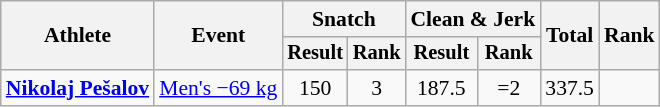<table class="wikitable" style="font-size:90%">
<tr>
<th rowspan="2">Athlete</th>
<th rowspan="2">Event</th>
<th colspan="2">Snatch</th>
<th colspan="2">Clean & Jerk</th>
<th rowspan="2">Total</th>
<th rowspan="2">Rank</th>
</tr>
<tr style="font-size:95%">
<th>Result</th>
<th>Rank</th>
<th>Result</th>
<th>Rank</th>
</tr>
<tr align=center>
<td align=left><strong><a href='#'>Nikolaj Pešalov</a></strong></td>
<td align=left><a href='#'>Men's −69 kg</a></td>
<td>150</td>
<td>3</td>
<td>187.5</td>
<td>=2</td>
<td>337.5</td>
<td></td>
</tr>
</table>
